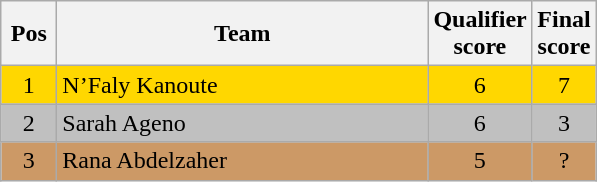<table class="wikitable" style="text-align:center">
<tr>
<th width=30>Pos</th>
<th width=240>Team</th>
<th width=30>Qualifier score</th>
<th width=30>Final score</th>
</tr>
<tr bgcolor=gold>
<td>1</td>
<td align=left> N’Faly Kanoute</td>
<td>6</td>
<td>7</td>
</tr>
<tr bgcolor=silver>
<td>2</td>
<td align=left> Sarah Ageno</td>
<td>6</td>
<td>3</td>
</tr>
<tr bgcolor=cc9966>
<td>3</td>
<td align=left> Rana Abdelzaher</td>
<td>5</td>
<td>?</td>
</tr>
</table>
